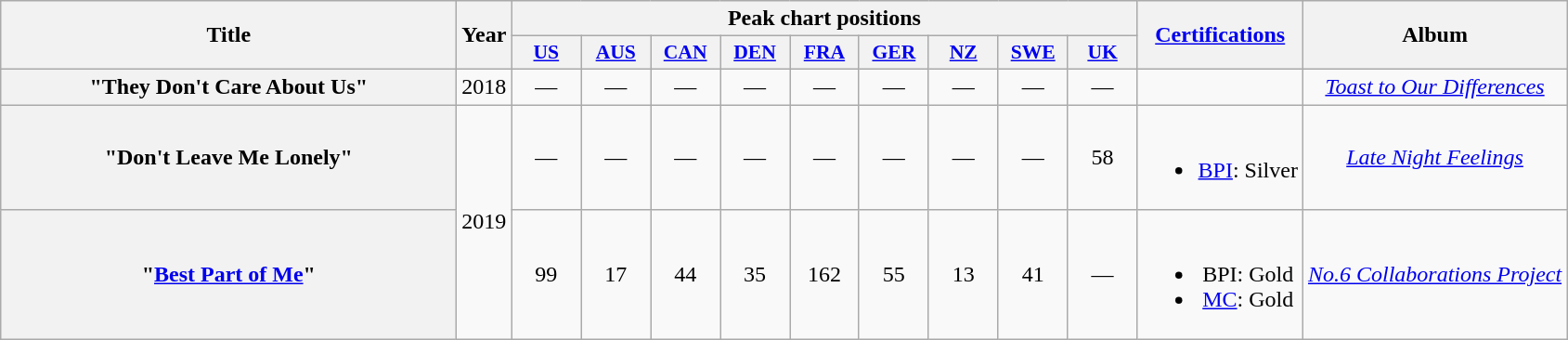<table class="wikitable plainrowheaders" style="text-align:center;">
<tr>
<th scope="col" rowspan="2" style="width:20em;">Title</th>
<th scope="col" rowspan="2" style="width:1em;">Year</th>
<th scope="col" colspan="9">Peak chart positions</th>
<th scope="col" rowspan="2"><a href='#'>Certifications</a></th>
<th scope="col" rowspan="2">Album</th>
</tr>
<tr>
<th scope="col" style="width:3em;font-size:90%;"><a href='#'>US</a><br></th>
<th scope="col" style="width:3em;font-size:90%;"><a href='#'>AUS</a><br></th>
<th scope="col" style="width:3em;font-size:90%;"><a href='#'>CAN</a><br></th>
<th scope="col" style="width:3em;font-size:90%;"><a href='#'>DEN</a><br></th>
<th scope="col" style="width:3em;font-size:90%;"><a href='#'>FRA</a> <br></th>
<th scope="col" style="width:3em;font-size:90%;"><a href='#'>GER</a><br></th>
<th scope="col" style="width:3em;font-size:90%;"><a href='#'>NZ</a><br></th>
<th scope="col" style="width:3em;font-size:90%;"><a href='#'>SWE</a><br></th>
<th scope="col" style="width:3em;font-size:90%;"><a href='#'>UK</a><br></th>
</tr>
<tr>
<th scope="row">"They Don't Care About Us"<br></th>
<td>2018</td>
<td>—</td>
<td>—</td>
<td>—</td>
<td>—</td>
<td>—</td>
<td>—</td>
<td>—</td>
<td>—</td>
<td>—</td>
<td></td>
<td><em><a href='#'>Toast to Our Differences</a></em></td>
</tr>
<tr>
<th scope="row">"Don't Leave Me Lonely" <br></th>
<td rowspan="2">2019</td>
<td>—</td>
<td>—</td>
<td>—</td>
<td>—</td>
<td>—</td>
<td>—</td>
<td>—</td>
<td>—</td>
<td>58</td>
<td><br><ul><li><a href='#'>BPI</a>: Silver</li></ul></td>
<td><em><a href='#'>Late Night Feelings</a></em></td>
</tr>
<tr>
<th scope="row">"<a href='#'>Best Part of Me</a>"<br></th>
<td>99</td>
<td>17</td>
<td>44</td>
<td>35</td>
<td>162</td>
<td>55</td>
<td>13</td>
<td>41</td>
<td>—</td>
<td><br><ul><li>BPI: Gold</li><li><a href='#'>MC</a>: Gold</li></ul></td>
<td><em><a href='#'>No.6 Collaborations Project</a></em></td>
</tr>
</table>
